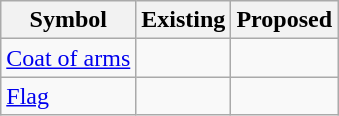<table class=wikitable style=text-align:center>
<tr>
<th>Symbol</th>
<th>Existing</th>
<th>Proposed</th>
</tr>
<tr>
<td align=left><a href='#'>Coat of arms</a></td>
<td></td>
<td></td>
</tr>
<tr>
<td align=left><a href='#'>Flag</a></td>
<td></td>
<td></td>
</tr>
</table>
